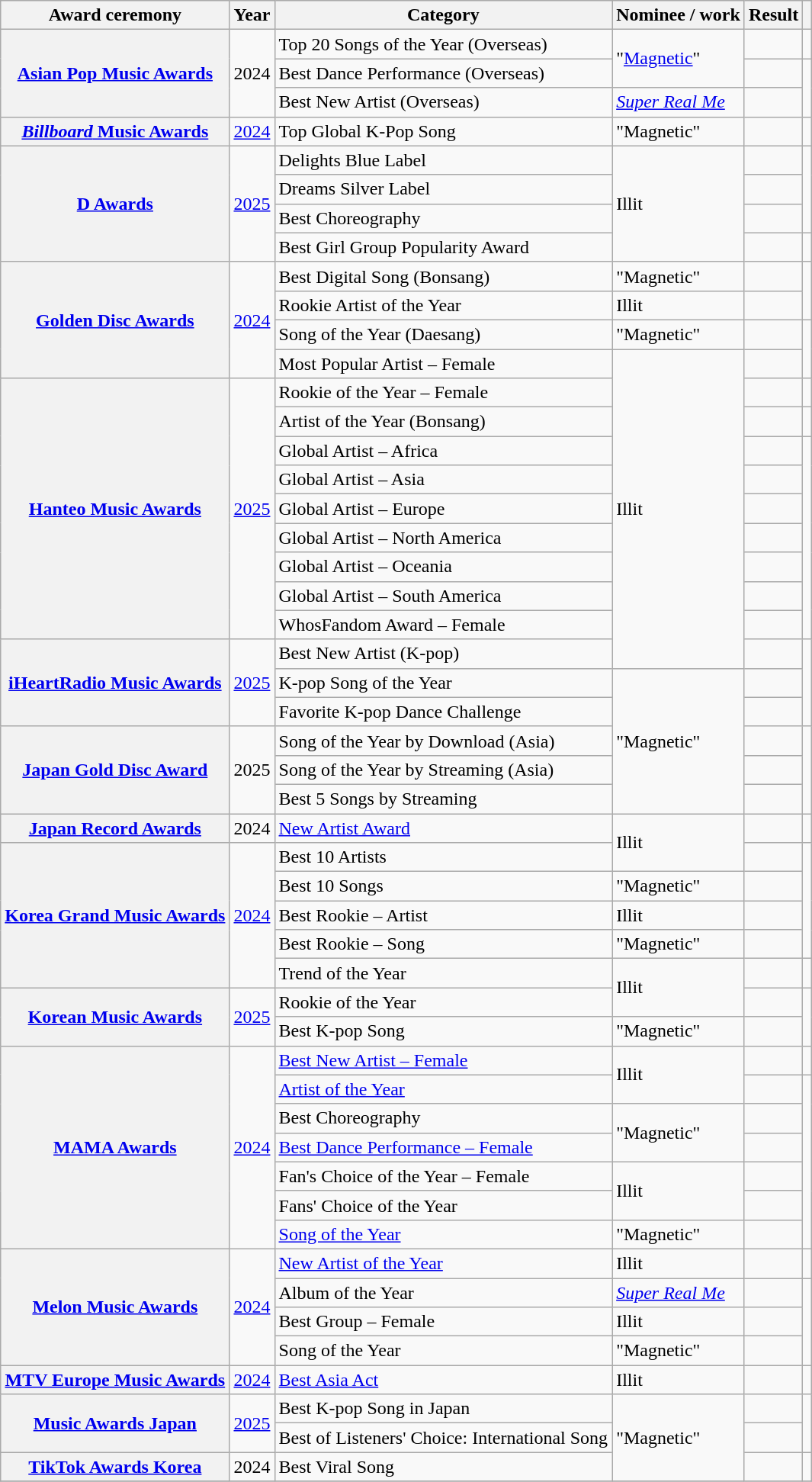<table class="wikitable plainrowheaders sortable">
<tr>
<th scope="col">Award ceremony</th>
<th scope="col">Year</th>
<th scope="col">Category </th>
<th scope="col">Nominee / work</th>
<th scope="col">Result</th>
<th scope="col" class="unsortable"></th>
</tr>
<tr>
<th scope="row" rowspan="3"><a href='#'>Asian Pop Music Awards</a></th>
<td rowspan="3" style="text-align:center">2024</td>
<td>Top 20 Songs of the Year (Overseas)</td>
<td rowspan="2">"<a href='#'>Magnetic</a>"</td>
<td></td>
<td style="text-align:center"></td>
</tr>
<tr>
<td>Best Dance Performance (Overseas)</td>
<td></td>
<td rowspan="2" style="text-align:center"></td>
</tr>
<tr>
<td>Best New Artist (Overseas)</td>
<td><em><a href='#'>Super Real Me</a></em></td>
<td></td>
</tr>
<tr>
<th scope="row"><a href='#'><em>Billboard</em> Music Awards</a></th>
<td style="text-align:center"><a href='#'>2024</a></td>
<td>Top Global K-Pop Song</td>
<td>"Magnetic"</td>
<td></td>
<td style="text-align:center"></td>
</tr>
<tr>
<th scope="row" rowspan="4"><a href='#'>D Awards</a></th>
<td rowspan="4" style="text-align:center"><a href='#'>2025</a></td>
<td>Delights Blue Label</td>
<td rowspan="4">Illit</td>
<td></td>
<td rowspan="3" style="text-align:center"></td>
</tr>
<tr>
<td>Dreams Silver Label</td>
<td></td>
</tr>
<tr>
<td>Best Choreography</td>
<td></td>
</tr>
<tr>
<td>Best Girl Group Popularity Award</td>
<td></td>
<td style="text-align:center"></td>
</tr>
<tr>
<th scope="row" rowspan="4"><a href='#'>Golden Disc Awards</a></th>
<td rowspan="4" style="text-align:center"><a href='#'>2024</a></td>
<td>Best Digital Song (Bonsang)</td>
<td>"Magnetic"</td>
<td></td>
<td rowspan="2" style="text-align:center"></td>
</tr>
<tr>
<td>Rookie Artist of the Year</td>
<td>Illit</td>
<td></td>
</tr>
<tr>
<td>Song of the Year (Daesang)</td>
<td>"Magnetic"</td>
<td></td>
<td rowspan="2" style="text-align:center"></td>
</tr>
<tr>
<td>Most Popular Artist – Female</td>
<td rowspan="11">Illit</td>
<td></td>
</tr>
<tr>
<th scope="row" rowspan="9"><a href='#'>Hanteo Music Awards</a></th>
<td style="text-align:center" rowspan="9"><a href='#'>2025</a></td>
<td>Rookie of the Year – Female</td>
<td></td>
<td style="text-align:center"></td>
</tr>
<tr>
<td>Artist of the Year (Bonsang)</td>
<td></td>
<td style="text-align:center"></td>
</tr>
<tr>
<td>Global Artist – Africa</td>
<td></td>
<td style="text-align:center" rowspan="7"></td>
</tr>
<tr>
<td>Global Artist – Asia</td>
<td></td>
</tr>
<tr>
<td>Global Artist – Europe</td>
<td></td>
</tr>
<tr>
<td>Global Artist – North America</td>
<td></td>
</tr>
<tr>
<td>Global Artist – Oceania</td>
<td></td>
</tr>
<tr>
<td>Global Artist – South America</td>
<td></td>
</tr>
<tr>
<td>WhosFandom Award – Female</td>
<td></td>
</tr>
<tr>
<th scope="row" rowspan="3"><a href='#'>iHeartRadio Music Awards</a></th>
<td rowspan="3" style="text-align:center"><a href='#'>2025</a></td>
<td>Best New Artist (K-pop)</td>
<td></td>
<td rowspan="3" style="text-align:center"></td>
</tr>
<tr>
<td>K-pop Song of the Year</td>
<td rowspan="5">"Magnetic"</td>
<td></td>
</tr>
<tr>
<td>Favorite K-pop Dance Challenge</td>
<td></td>
</tr>
<tr>
<th scope="row" rowspan="3"><a href='#'>Japan Gold Disc Award</a></th>
<td style="text-align:center" rowspan="3">2025</td>
<td>Song of the Year by Download (Asia)</td>
<td></td>
<td style="text-align:center" rowspan="3"></td>
</tr>
<tr>
<td>Song of the Year by Streaming (Asia)</td>
<td></td>
</tr>
<tr>
<td>Best 5 Songs by Streaming</td>
<td></td>
</tr>
<tr>
<th scope="row"><a href='#'>Japan Record Awards</a></th>
<td style="text-align:center">2024</td>
<td><a href='#'>New Artist Award</a></td>
<td rowspan="2">Illit</td>
<td></td>
<td style="text-align:center"></td>
</tr>
<tr>
<th scope="row" rowspan="5"><a href='#'>Korea Grand Music Awards</a></th>
<td rowspan="5" style="text-align:center"><a href='#'>2024</a></td>
<td>Best 10 Artists</td>
<td></td>
<td rowspan="4" style="text-align:center"></td>
</tr>
<tr>
<td>Best 10 Songs</td>
<td>"Magnetic"</td>
<td></td>
</tr>
<tr>
<td>Best Rookie – Artist</td>
<td>Illit</td>
<td></td>
</tr>
<tr>
<td>Best Rookie – Song</td>
<td>"Magnetic"</td>
<td></td>
</tr>
<tr>
<td>Trend of the Year</td>
<td rowspan="2">Illit</td>
<td></td>
<td style="text-align:center"></td>
</tr>
<tr>
<th scope="row" rowspan="2"><a href='#'>Korean Music Awards</a></th>
<td style="text-align:center" rowspan="2"><a href='#'>2025</a></td>
<td>Rookie of the Year</td>
<td></td>
<td style="text-align:center" rowspan="2"></td>
</tr>
<tr>
<td>Best K-pop Song</td>
<td>"Magnetic"</td>
<td></td>
</tr>
<tr>
<th scope="row" rowspan="7"><a href='#'>MAMA Awards</a></th>
<td rowspan="7" style="text-align:center"><a href='#'>2024</a></td>
<td><a href='#'>Best New Artist – Female</a></td>
<td rowspan="2">Illit</td>
<td></td>
<td style="text-align:center"></td>
</tr>
<tr>
<td><a href='#'>Artist of the Year</a></td>
<td></td>
<td rowspan="6" style="text-align:center"></td>
</tr>
<tr>
<td>Best Choreography</td>
<td rowspan="2">"Magnetic"</td>
<td></td>
</tr>
<tr>
<td><a href='#'>Best Dance Performance – Female</a></td>
<td></td>
</tr>
<tr>
<td>Fan's Choice of the Year – Female</td>
<td rowspan="2">Illit</td>
<td></td>
</tr>
<tr>
<td>Fans' Choice of the Year</td>
<td></td>
</tr>
<tr>
<td><a href='#'>Song of the Year</a></td>
<td>"Magnetic"</td>
<td></td>
</tr>
<tr>
<th scope="row" rowspan="4"><a href='#'>Melon Music Awards</a></th>
<td rowspan="4" style="text-align:center"><a href='#'>2024</a></td>
<td><a href='#'>New Artist of the Year</a></td>
<td>Illit</td>
<td></td>
<td style="text-align:center"></td>
</tr>
<tr>
<td>Album of the Year</td>
<td><em><a href='#'>Super Real Me</a></em></td>
<td></td>
<td rowspan="3" style="text-align:center"></td>
</tr>
<tr>
<td>Best Group – Female</td>
<td>Illit</td>
<td></td>
</tr>
<tr>
<td>Song of the Year</td>
<td>"Magnetic"</td>
<td></td>
</tr>
<tr>
<th scope="row"><a href='#'>MTV Europe Music Awards</a></th>
<td style="text-align:center"><a href='#'>2024</a></td>
<td><a href='#'>Best Asia Act</a></td>
<td>Illit</td>
<td></td>
<td style="text-align:center"></td>
</tr>
<tr>
<th scope="row" rowspan="2"><a href='#'>Music Awards Japan</a></th>
<td style="text-align:center" rowspan="2"><a href='#'>2025</a></td>
<td>Best K-pop Song in Japan</td>
<td rowspan="3">"Magnetic"</td>
<td></td>
<td style="text-align:center" rowspan="2"></td>
</tr>
<tr>
<td>Best of Listeners' Choice: International Song</td>
<td></td>
</tr>
<tr>
<th scope="row"><a href='#'>TikTok Awards Korea</a></th>
<td style="text-align:center">2024</td>
<td>Best Viral Song</td>
<td></td>
<td style="text-align:center"></td>
</tr>
<tr>
</tr>
</table>
